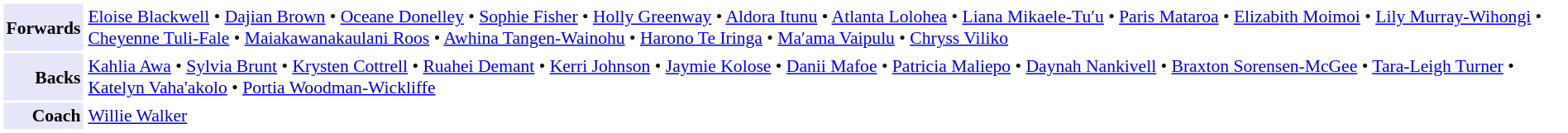<table cellpadding="2" style="border: 1px solid white; font-size:90%;">
<tr>
<td style="text-align:right;" bgcolor="lavender"><strong>Forwards</strong></td>
<td style="text-align:left;"><a href='#'>Eloise Blackwell</a> • <a href='#'>Dajian Brown</a> • <a href='#'>Oceane Donelley</a> • <a href='#'>Sophie Fisher</a> • <a href='#'>Holly Greenway</a> • <a href='#'>Aldora Itunu</a> • <a href='#'>Atlanta Lolohea</a> • <a href='#'>Liana Mikaele-Tu′u</a> • <a href='#'>Paris Mataroa</a> • <a href='#'>Elizabith Moimoi</a> • <a href='#'>Lily Murray-Wihongi</a> • <a href='#'>Cheyenne Tuli-Fale</a> • <a href='#'>Maiakawanakaulani Roos</a> • <a href='#'>Awhina Tangen-Wainohu</a> • <a href='#'>Harono Te Iringa</a> • <a href='#'>Ma′ama Vaipulu</a> • <a href='#'>Chryss Viliko</a></td>
</tr>
<tr>
<td style="text-align:right;" bgcolor="lavender"><strong>Backs</strong></td>
<td style="text-align:left;"><a href='#'>Kahlia Awa</a> • <a href='#'>Sylvia Brunt</a> • <a href='#'>Krysten Cottrell</a> • <a href='#'>Ruahei Demant</a> • <a href='#'>Kerri Johnson</a> • <a href='#'>Jaymie Kolose</a> • <a href='#'>Danii Mafoe</a> • <a href='#'>Patricia Maliepo</a> • <a href='#'>Daynah Nankivell</a> • <a href='#'>Braxton Sorensen-McGee</a> • <a href='#'>Tara-Leigh Turner</a> • <a href='#'>Katelyn Vaha'akolo</a> • <a href='#'>Portia Woodman-Wickliffe</a></td>
</tr>
<tr>
<td style="text-align:right;" bgcolor="lavender"><strong>Coach</strong></td>
<td style="text-align:left;"><a href='#'>Willie Walker</a></td>
</tr>
</table>
